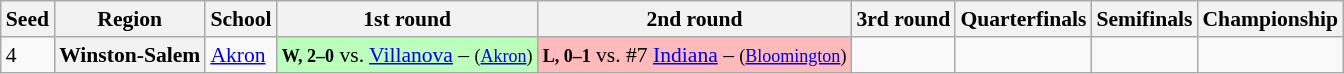<table class="sortable wikitable" style="white-space:nowrap; font-size:90%;">
<tr>
<th>Seed</th>
<th>Region</th>
<th>School</th>
<th>1st round</th>
<th>2nd round</th>
<th>3rd round</th>
<th>Quarterfinals</th>
<th>Semifinals</th>
<th>Championship</th>
</tr>
<tr>
<td>4</td>
<th>Winston-Salem</th>
<td><a href='#'>Akron</a></td>
<td style="background:#bfb;"><small><strong>W, 2–0</strong></small> vs. <a href='#'>Villanova</a> – <small>(<a href='#'>Akron</a>)</small></td>
<td style="background:#FBB"><small><strong>L, 0–1</strong></small>  vs. #7 <a href='#'>Indiana</a> – <small>(<a href='#'>Bloomington</a>)</small></td>
<td></td>
<td></td>
<td></td>
</tr>
</table>
